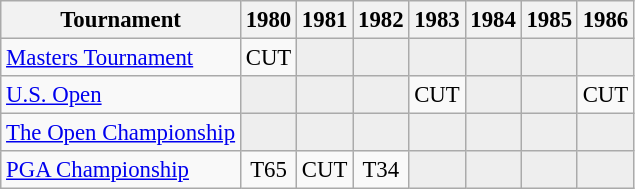<table class="wikitable" style="font-size:95%;text-align:center;">
<tr>
<th>Tournament</th>
<th>1980</th>
<th>1981</th>
<th>1982</th>
<th>1983</th>
<th>1984</th>
<th>1985</th>
<th>1986</th>
</tr>
<tr>
<td align=left><a href='#'>Masters Tournament</a></td>
<td>CUT</td>
<td style="background:#eeeeee;"></td>
<td style="background:#eeeeee;"></td>
<td style="background:#eeeeee;"></td>
<td style="background:#eeeeee;"></td>
<td style="background:#eeeeee;"></td>
<td style="background:#eeeeee;"></td>
</tr>
<tr>
<td align=left><a href='#'>U.S. Open</a></td>
<td style="background:#eeeeee;"></td>
<td style="background:#eeeeee;"></td>
<td style="background:#eeeeee;"></td>
<td>CUT</td>
<td style="background:#eeeeee;"></td>
<td style="background:#eeeeee;"></td>
<td>CUT</td>
</tr>
<tr>
<td align=left><a href='#'>The Open Championship</a></td>
<td style="background:#eeeeee;"></td>
<td style="background:#eeeeee;"></td>
<td style="background:#eeeeee;"></td>
<td style="background:#eeeeee;"></td>
<td style="background:#eeeeee;"></td>
<td style="background:#eeeeee;"></td>
<td style="background:#eeeeee;"></td>
</tr>
<tr>
<td align=left><a href='#'>PGA Championship</a></td>
<td>T65</td>
<td>CUT</td>
<td>T34</td>
<td style="background:#eeeeee;"></td>
<td style="background:#eeeeee;"></td>
<td style="background:#eeeeee;"></td>
<td style="background:#eeeeee;"></td>
</tr>
</table>
